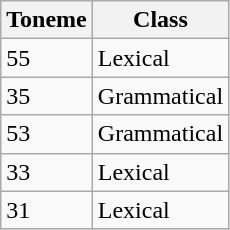<table class="wikitable">
<tr>
<th>Toneme</th>
<th>Class</th>
</tr>
<tr>
<td>55</td>
<td>Lexical</td>
</tr>
<tr>
<td>35</td>
<td>Grammatical</td>
</tr>
<tr>
<td>53</td>
<td>Grammatical</td>
</tr>
<tr>
<td>33</td>
<td>Lexical</td>
</tr>
<tr>
<td>31</td>
<td>Lexical</td>
</tr>
</table>
